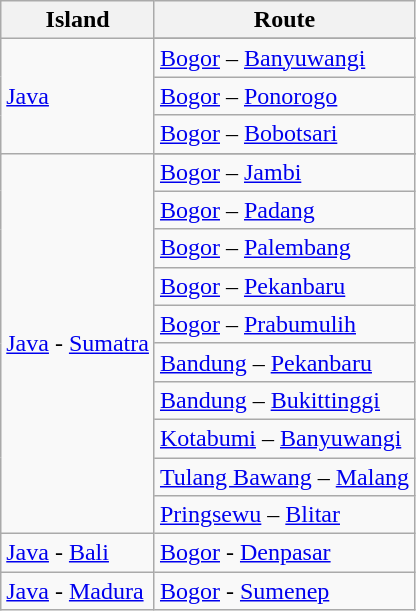<table class="wikitable">
<tr>
<th>Island</th>
<th>Route</th>
</tr>
<tr>
<td rowspan="4"><a href='#'>Java</a></td>
</tr>
<tr>
<td><a href='#'>Bogor</a> – <a href='#'>Banyuwangi</a></td>
</tr>
<tr>
<td><a href='#'>Bogor</a> – <a href='#'>Ponorogo</a></td>
</tr>
<tr>
<td><a href='#'>Bogor</a> – <a href='#'>Bobotsari</a></td>
</tr>
<tr>
<td rowspan="11"><a href='#'>Java</a> - <a href='#'>Sumatra</a></td>
</tr>
<tr>
<td><a href='#'>Bogor</a> – <a href='#'>Jambi</a></td>
</tr>
<tr>
<td><a href='#'>Bogor</a> – <a href='#'>Padang</a></td>
</tr>
<tr>
<td><a href='#'>Bogor</a> – <a href='#'>Palembang</a></td>
</tr>
<tr>
<td><a href='#'>Bogor</a> – <a href='#'>Pekanbaru</a></td>
</tr>
<tr>
<td><a href='#'>Bogor</a> – <a href='#'>Prabumulih</a></td>
</tr>
<tr>
<td><a href='#'>Bandung</a> – <a href='#'>Pekanbaru</a></td>
</tr>
<tr>
<td><a href='#'>Bandung</a> – <a href='#'>Bukittinggi</a></td>
</tr>
<tr>
<td><a href='#'>Kotabumi</a> – <a href='#'>Banyuwangi</a></td>
</tr>
<tr>
<td><a href='#'>Tulang Bawang</a> – <a href='#'>Malang</a></td>
</tr>
<tr>
<td><a href='#'>Pringsewu</a> – <a href='#'>Blitar</a></td>
</tr>
<tr>
<td><a href='#'>Java</a> - <a href='#'>Bali</a></td>
<td><a href='#'>Bogor</a> - <a href='#'>Denpasar</a></td>
</tr>
<tr>
<td><a href='#'>Java</a> - <a href='#'>Madura</a></td>
<td><a href='#'>Bogor</a> - <a href='#'>Sumenep</a></td>
</tr>
</table>
